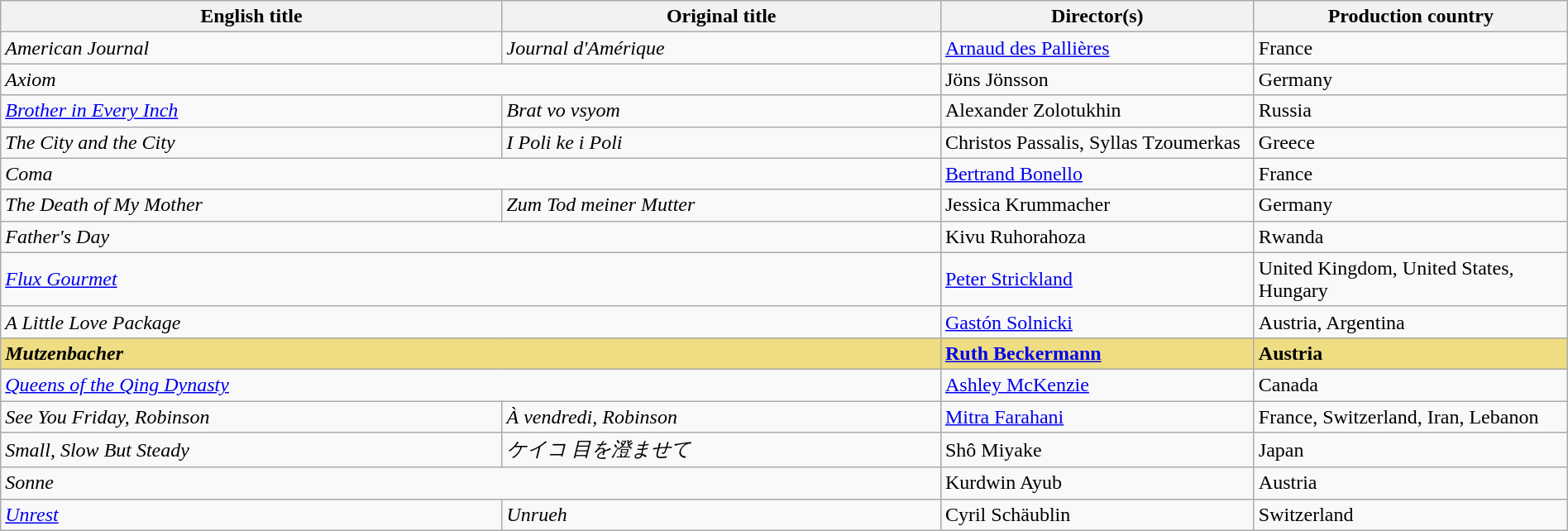<table class="wikitable" width="100%" cellpadding="5">
<tr>
<th scope="col" width="32%">English title</th>
<th scope="col" width="28%">Original title</th>
<th scope="col" width="20%">Director(s)</th>
<th scope="col" width="20%">Production country</th>
</tr>
<tr>
<td><em>American Journal</em></td>
<td><em>Journal d'Amérique</em></td>
<td><a href='#'>Arnaud des Pallières</a></td>
<td>France</td>
</tr>
<tr>
<td colspan="2"><em>Axiom</em></td>
<td>Jöns Jönsson</td>
<td>Germany</td>
</tr>
<tr>
<td><em><a href='#'>Brother in Every Inch</a></em></td>
<td><em>Brat vo vsyom</em></td>
<td>Alexander Zolotukhin</td>
<td>Russia</td>
</tr>
<tr>
<td><em>The City and the City</em></td>
<td><em>I Poli ke i Poli</em></td>
<td>Christos Passalis, Syllas Tzoumerkas</td>
<td>Greece</td>
</tr>
<tr>
<td colspan="2"><em>Coma</em></td>
<td><a href='#'>Bertrand Bonello</a></td>
<td>France</td>
</tr>
<tr>
<td><em>The Death of My Mother</em></td>
<td><em>Zum Tod meiner Mutter</em></td>
<td>Jessica Krummacher</td>
<td>Germany</td>
</tr>
<tr>
<td colspan="2"><em>Father's Day</em></td>
<td>Kivu Ruhorahoza</td>
<td>Rwanda</td>
</tr>
<tr>
<td colspan="2"><em><a href='#'>Flux Gourmet</a></em></td>
<td><a href='#'>Peter Strickland</a></td>
<td>United Kingdom, United States, Hungary</td>
</tr>
<tr>
<td colspan="2"><em>A Little Love Package</em></td>
<td><a href='#'>Gastón Solnicki</a></td>
<td>Austria, Argentina</td>
</tr>
<tr style="background:#EEDD82">
<td colspan="2"><strong><em>Mutzenbacher</em></strong></td>
<td><strong><a href='#'>Ruth Beckermann</a></strong></td>
<td><strong>Austria</strong></td>
</tr>
<tr>
<td colspan="2"><em><a href='#'>Queens of the Qing Dynasty</a></em></td>
<td><a href='#'>Ashley McKenzie</a></td>
<td>Canada</td>
</tr>
<tr>
<td><em>See You Friday, Robinson</em></td>
<td><em>À vendredi, Robinson</em></td>
<td><a href='#'>Mitra Farahani</a></td>
<td>France, Switzerland, Iran, Lebanon</td>
</tr>
<tr>
<td><em>Small, Slow But Steady</em></td>
<td><em>ケイコ 目を澄ませて</em></td>
<td>Shô Miyake</td>
<td>Japan</td>
</tr>
<tr>
<td colspan="2"><em>Sonne</em></td>
<td>Kurdwin Ayub</td>
<td>Austria</td>
</tr>
<tr>
<td><em><a href='#'>Unrest</a></em></td>
<td><em>Unrueh</em></td>
<td>Cyril Schäublin</td>
<td>Switzerland</td>
</tr>
</table>
